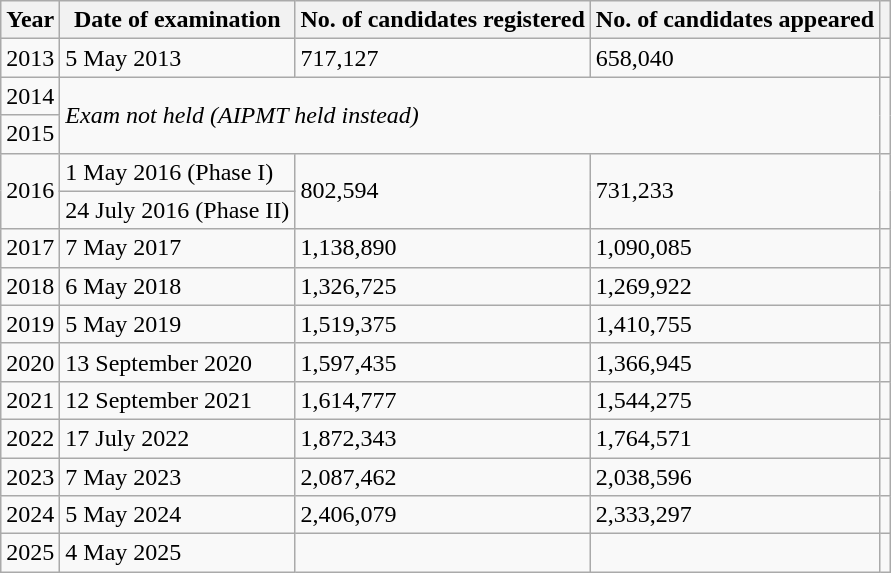<table class="wikitable">
<tr>
<th>Year</th>
<th>Date of examination</th>
<th>No. of candidates registered</th>
<th>No. of candidates appeared</th>
<th></th>
</tr>
<tr>
<td>2013</td>
<td>5 May 2013</td>
<td>717,127</td>
<td>658,040</td>
<td></td>
</tr>
<tr>
<td>2014</td>
<td colspan="3" rowspan="2"><em>Exam not held (AIPMT held instead)</em></td>
<td rowspan="2"></td>
</tr>
<tr>
<td>2015</td>
</tr>
<tr>
<td rowspan="2">2016</td>
<td>1 May 2016 (Phase I)</td>
<td rowspan="2">802,594</td>
<td rowspan="2">731,233</td>
<td rowspan="2"></td>
</tr>
<tr>
<td>24 July 2016 (Phase II)</td>
</tr>
<tr>
<td>2017</td>
<td>7 May 2017</td>
<td>1,138,890</td>
<td>1,090,085</td>
<td></td>
</tr>
<tr>
<td>2018</td>
<td>6 May 2018</td>
<td>1,326,725</td>
<td>1,269,922</td>
<td></td>
</tr>
<tr>
<td>2019</td>
<td>5 May 2019</td>
<td>1,519,375</td>
<td>1,410,755</td>
<td></td>
</tr>
<tr>
<td>2020</td>
<td>13 September 2020</td>
<td>1,597,435</td>
<td>1,366,945</td>
<td></td>
</tr>
<tr>
<td>2021</td>
<td>12 September 2021</td>
<td>1,614,777</td>
<td>1,544,275</td>
<td></td>
</tr>
<tr>
<td>2022</td>
<td>17 July 2022</td>
<td>1,872,343</td>
<td>1,764,571</td>
<td></td>
</tr>
<tr>
<td>2023</td>
<td>7 May 2023</td>
<td>2,087,462</td>
<td>2,038,596</td>
<td></td>
</tr>
<tr>
<td>2024</td>
<td>5 May 2024</td>
<td>2,406,079</td>
<td>2,333,297</td>
<td></td>
</tr>
<tr>
<td>2025</td>
<td>4 May 2025</td>
<td></td>
<td></td>
<td></td>
</tr>
</table>
